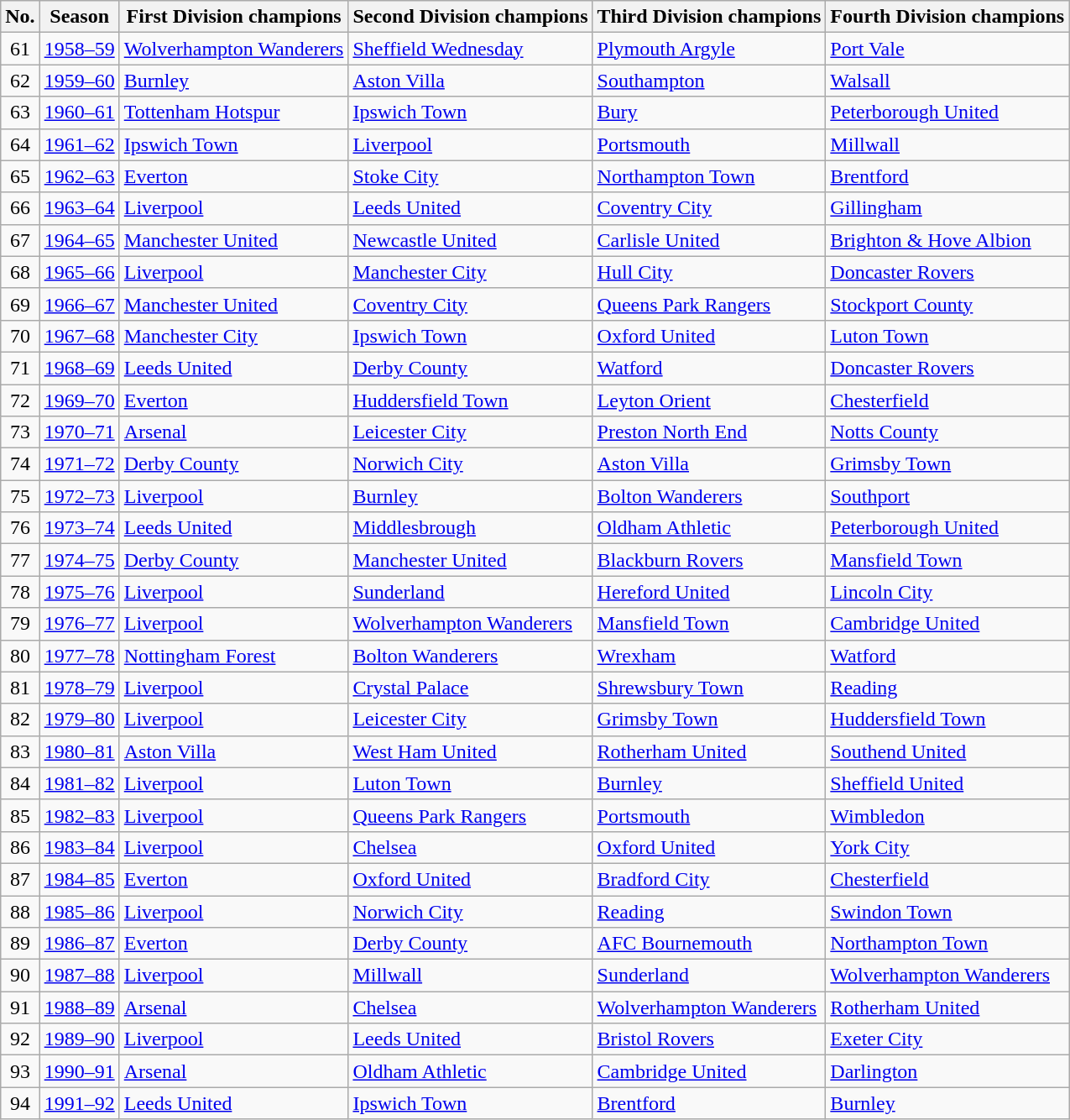<table class="wikitable">
<tr>
<th>No.</th>
<th>Season</th>
<th>First Division champions</th>
<th>Second Division champions</th>
<th>Third Division champions</th>
<th>Fourth Division champions</th>
</tr>
<tr>
<td align=center>61</td>
<td><a href='#'>1958–59</a></td>
<td><a href='#'>Wolverhampton Wanderers</a></td>
<td><a href='#'>Sheffield Wednesday</a></td>
<td><a href='#'>Plymouth Argyle</a></td>
<td><a href='#'>Port Vale</a></td>
</tr>
<tr>
<td align=center>62</td>
<td><a href='#'>1959–60</a></td>
<td><a href='#'>Burnley</a></td>
<td><a href='#'>Aston Villa</a></td>
<td><a href='#'>Southampton</a></td>
<td><a href='#'>Walsall</a></td>
</tr>
<tr>
<td align=center>63</td>
<td><a href='#'>1960–61</a></td>
<td><a href='#'>Tottenham Hotspur</a></td>
<td><a href='#'>Ipswich Town</a></td>
<td><a href='#'>Bury</a></td>
<td><a href='#'>Peterborough United</a></td>
</tr>
<tr>
<td align=center>64</td>
<td><a href='#'>1961–62</a></td>
<td><a href='#'>Ipswich Town</a></td>
<td><a href='#'>Liverpool</a></td>
<td><a href='#'>Portsmouth</a></td>
<td><a href='#'>Millwall</a></td>
</tr>
<tr>
<td align=center>65</td>
<td><a href='#'>1962–63</a></td>
<td><a href='#'>Everton</a></td>
<td><a href='#'>Stoke City</a></td>
<td><a href='#'>Northampton Town</a></td>
<td><a href='#'>Brentford</a></td>
</tr>
<tr>
<td align=center>66</td>
<td><a href='#'>1963–64</a></td>
<td><a href='#'>Liverpool</a></td>
<td><a href='#'>Leeds United</a></td>
<td><a href='#'>Coventry City</a></td>
<td><a href='#'>Gillingham</a></td>
</tr>
<tr>
<td align=center>67</td>
<td><a href='#'>1964–65</a></td>
<td><a href='#'>Manchester United</a></td>
<td><a href='#'>Newcastle United</a></td>
<td><a href='#'>Carlisle United</a></td>
<td><a href='#'>Brighton & Hove Albion</a></td>
</tr>
<tr>
<td align=center>68</td>
<td><a href='#'>1965–66</a></td>
<td><a href='#'>Liverpool</a></td>
<td><a href='#'>Manchester City</a></td>
<td><a href='#'>Hull City</a></td>
<td><a href='#'>Doncaster Rovers</a></td>
</tr>
<tr>
<td align=center>69</td>
<td><a href='#'>1966–67</a></td>
<td><a href='#'>Manchester United</a></td>
<td><a href='#'>Coventry City</a></td>
<td><a href='#'>Queens Park Rangers</a></td>
<td><a href='#'>Stockport County</a></td>
</tr>
<tr>
<td align=center>70</td>
<td><a href='#'>1967–68</a></td>
<td><a href='#'>Manchester City</a></td>
<td><a href='#'>Ipswich Town</a></td>
<td><a href='#'>Oxford United</a></td>
<td><a href='#'>Luton Town</a></td>
</tr>
<tr>
<td align=center>71</td>
<td><a href='#'>1968–69</a></td>
<td><a href='#'>Leeds United</a></td>
<td><a href='#'>Derby County</a></td>
<td><a href='#'>Watford</a></td>
<td><a href='#'>Doncaster Rovers</a></td>
</tr>
<tr>
<td align=center>72</td>
<td><a href='#'>1969–70</a></td>
<td><a href='#'>Everton</a></td>
<td><a href='#'>Huddersfield Town</a></td>
<td><a href='#'>Leyton Orient</a></td>
<td><a href='#'>Chesterfield</a></td>
</tr>
<tr>
<td align=center>73</td>
<td><a href='#'>1970–71</a></td>
<td><a href='#'>Arsenal</a></td>
<td><a href='#'>Leicester City</a></td>
<td><a href='#'>Preston North End</a></td>
<td><a href='#'>Notts County</a></td>
</tr>
<tr>
<td align=center>74</td>
<td><a href='#'>1971–72</a></td>
<td><a href='#'>Derby County</a></td>
<td><a href='#'>Norwich City</a></td>
<td><a href='#'>Aston Villa</a></td>
<td><a href='#'>Grimsby Town</a></td>
</tr>
<tr>
<td align=center>75</td>
<td><a href='#'>1972–73</a></td>
<td><a href='#'>Liverpool</a></td>
<td><a href='#'>Burnley</a></td>
<td><a href='#'>Bolton Wanderers</a></td>
<td><a href='#'>Southport</a></td>
</tr>
<tr>
<td align=center>76</td>
<td><a href='#'>1973–74</a></td>
<td><a href='#'>Leeds United</a></td>
<td><a href='#'>Middlesbrough</a></td>
<td><a href='#'>Oldham Athletic</a></td>
<td><a href='#'>Peterborough United</a></td>
</tr>
<tr>
<td align=center>77</td>
<td><a href='#'>1974–75</a></td>
<td><a href='#'>Derby County</a></td>
<td><a href='#'>Manchester United</a></td>
<td><a href='#'>Blackburn Rovers</a></td>
<td><a href='#'>Mansfield Town</a></td>
</tr>
<tr>
<td align=center>78</td>
<td><a href='#'>1975–76</a></td>
<td><a href='#'>Liverpool</a></td>
<td><a href='#'>Sunderland</a></td>
<td><a href='#'>Hereford United</a></td>
<td><a href='#'>Lincoln City</a></td>
</tr>
<tr>
<td align=center>79</td>
<td><a href='#'>1976–77</a></td>
<td><a href='#'>Liverpool</a></td>
<td><a href='#'>Wolverhampton Wanderers</a></td>
<td><a href='#'>Mansfield Town</a></td>
<td><a href='#'>Cambridge United</a></td>
</tr>
<tr>
<td align=center>80</td>
<td><a href='#'>1977–78</a></td>
<td><a href='#'>Nottingham Forest</a></td>
<td><a href='#'>Bolton Wanderers</a></td>
<td><a href='#'>Wrexham</a></td>
<td><a href='#'>Watford</a></td>
</tr>
<tr>
<td align=center>81</td>
<td><a href='#'>1978–79</a></td>
<td><a href='#'>Liverpool</a></td>
<td><a href='#'>Crystal Palace</a></td>
<td><a href='#'>Shrewsbury Town</a></td>
<td><a href='#'>Reading</a></td>
</tr>
<tr>
<td align=center>82</td>
<td><a href='#'>1979–80</a></td>
<td><a href='#'>Liverpool</a></td>
<td><a href='#'>Leicester City</a></td>
<td><a href='#'>Grimsby Town</a></td>
<td><a href='#'>Huddersfield Town</a></td>
</tr>
<tr>
<td align=center>83</td>
<td><a href='#'>1980–81</a></td>
<td><a href='#'>Aston Villa</a></td>
<td><a href='#'>West Ham United</a></td>
<td><a href='#'>Rotherham United</a></td>
<td><a href='#'>Southend United</a></td>
</tr>
<tr>
<td align=center>84</td>
<td><a href='#'>1981–82</a></td>
<td><a href='#'>Liverpool</a></td>
<td><a href='#'>Luton Town</a></td>
<td><a href='#'>Burnley</a></td>
<td><a href='#'>Sheffield United</a></td>
</tr>
<tr>
<td align=center>85</td>
<td><a href='#'>1982–83</a></td>
<td><a href='#'>Liverpool</a></td>
<td><a href='#'>Queens Park Rangers</a></td>
<td><a href='#'>Portsmouth</a></td>
<td><a href='#'>Wimbledon</a></td>
</tr>
<tr>
<td align=center>86</td>
<td><a href='#'>1983–84</a></td>
<td><a href='#'>Liverpool</a></td>
<td><a href='#'>Chelsea</a></td>
<td><a href='#'>Oxford United</a></td>
<td><a href='#'>York City</a></td>
</tr>
<tr>
<td align=center>87</td>
<td><a href='#'>1984–85</a></td>
<td><a href='#'>Everton</a></td>
<td><a href='#'>Oxford United</a></td>
<td><a href='#'>Bradford City</a></td>
<td><a href='#'>Chesterfield</a></td>
</tr>
<tr>
<td align=center>88</td>
<td><a href='#'>1985–86</a></td>
<td><a href='#'>Liverpool</a></td>
<td><a href='#'>Norwich City</a></td>
<td><a href='#'>Reading</a></td>
<td><a href='#'>Swindon Town</a></td>
</tr>
<tr>
<td align=center>89</td>
<td><a href='#'>1986–87</a></td>
<td><a href='#'>Everton</a></td>
<td><a href='#'>Derby County</a></td>
<td><a href='#'>AFC Bournemouth</a></td>
<td><a href='#'>Northampton Town</a></td>
</tr>
<tr>
<td align=center>90</td>
<td><a href='#'>1987–88</a></td>
<td><a href='#'>Liverpool</a></td>
<td><a href='#'>Millwall</a></td>
<td><a href='#'>Sunderland</a></td>
<td><a href='#'>Wolverhampton Wanderers</a></td>
</tr>
<tr>
<td align=center>91</td>
<td><a href='#'>1988–89</a></td>
<td><a href='#'>Arsenal</a></td>
<td><a href='#'>Chelsea</a></td>
<td><a href='#'>Wolverhampton Wanderers</a></td>
<td><a href='#'>Rotherham United</a></td>
</tr>
<tr>
<td align=center>92</td>
<td><a href='#'>1989–90</a></td>
<td><a href='#'>Liverpool</a></td>
<td><a href='#'>Leeds United</a></td>
<td><a href='#'>Bristol Rovers</a></td>
<td><a href='#'>Exeter City</a></td>
</tr>
<tr>
<td align=center>93</td>
<td><a href='#'>1990–91</a></td>
<td><a href='#'>Arsenal</a></td>
<td><a href='#'>Oldham Athletic</a></td>
<td><a href='#'>Cambridge United</a></td>
<td><a href='#'>Darlington</a></td>
</tr>
<tr>
<td align=center>94</td>
<td><a href='#'>1991–92</a></td>
<td><a href='#'>Leeds United</a></td>
<td><a href='#'>Ipswich Town</a></td>
<td><a href='#'>Brentford</a></td>
<td><a href='#'>Burnley</a></td>
</tr>
</table>
